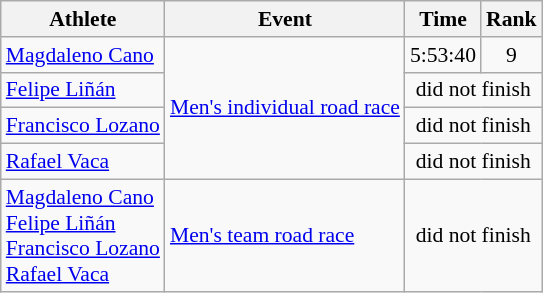<table class=wikitable style=font-size:90%;>
<tr>
<th>Athlete</th>
<th>Event</th>
<th>Time</th>
<th>Rank</th>
</tr>
<tr align=center>
<td align=left><a href='#'>Magdaleno Cano</a></td>
<td align=left rowspan=4><a href='#'>Men's individual road race</a></td>
<td>5:53:40</td>
<td>9</td>
</tr>
<tr align=center>
<td align=left><a href='#'>Felipe Liñán</a></td>
<td colspan=2>did not finish</td>
</tr>
<tr align=center>
<td align=left><a href='#'>Francisco Lozano</a></td>
<td colspan=2>did not finish</td>
</tr>
<tr align=center>
<td align=left><a href='#'>Rafael Vaca</a></td>
<td colspan=2>did not finish</td>
</tr>
<tr align=center>
<td align=left><a href='#'>Magdaleno Cano</a><br><a href='#'>Felipe Liñán</a><br><a href='#'>Francisco Lozano</a><br><a href='#'>Rafael Vaca</a></td>
<td align=left><a href='#'>Men's team road race</a></td>
<td colspan=2>did not finish</td>
</tr>
</table>
